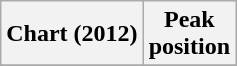<table class="wikitable sortable plainrowheaders" style="text-align:center">
<tr>
<th scope="col">Chart (2012)</th>
<th scope="col">Peak<br> position</th>
</tr>
<tr>
</tr>
</table>
